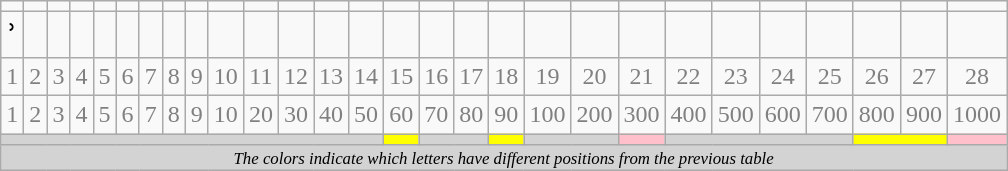<table class="wikitable" style="text-align:center;">
<tr>
<td></td>
<td></td>
<td></td>
<td></td>
<td></td>
<td></td>
<td></td>
<td></td>
<td></td>
<td></td>
<td></td>
<td></td>
<td></td>
<td></td>
<td></td>
<td></td>
<td></td>
<td></td>
<td></td>
<td></td>
<td></td>
<td></td>
<td></td>
<td></td>
<td></td>
<td></td>
<td></td>
<td></td>
</tr>
<tr>
<td><big>ʾ</big></td>
<td></td>
<td></td>
<td></td>
<td></td>
<td></td>
<td></td>
<td></td>
<td></td>
<td></td>
<td></td>
<td></td>
<td></td>
<td></td>
<td></td>
<td><big></big></td>
<td></td>
<td></td>
<td></td>
<td></td>
<td></td>
<td></td>
<td></td>
<td></td>
<td></td>
<td></td>
<td></td>
<td></td>
</tr>
<tr style="color:gray">
<td>1</td>
<td>2</td>
<td>3</td>
<td>4</td>
<td>5</td>
<td>6</td>
<td>7</td>
<td>8</td>
<td>9</td>
<td>10</td>
<td>11</td>
<td>12</td>
<td>13</td>
<td>14</td>
<td>15</td>
<td>16</td>
<td>17</td>
<td>18</td>
<td>19</td>
<td>20</td>
<td>21</td>
<td>22</td>
<td>23</td>
<td>24</td>
<td>25</td>
<td>26</td>
<td>27</td>
<td>28</td>
</tr>
<tr style="color:gray">
<td>1</td>
<td>2</td>
<td>3</td>
<td>4</td>
<td>5</td>
<td>6</td>
<td>7</td>
<td>8</td>
<td>9</td>
<td>10</td>
<td>20</td>
<td>30</td>
<td>40</td>
<td>50</td>
<td>60</td>
<td>70</td>
<td>80</td>
<td>90</td>
<td>100</td>
<td>200</td>
<td>300</td>
<td>400</td>
<td>500</td>
<td>600</td>
<td>700</td>
<td>800</td>
<td>900</td>
<td>1000</td>
</tr>
<tr>
<td colspan="14" bgcolor="lightgrey"></td>
<td colspan="1" bgcolor="yellow"></td>
<td colspan="2" bgcolor="lightgrey"></td>
<td colspan="1" bgcolor="yellow"></td>
<td colspan="2" bgcolor="lightgrey"></td>
<td colspan="1" bgcolor="pink"></td>
<td colspan="4" bgcolor="lightgrey"></td>
<td colspan="2" bgcolor="yellow"></td>
<td colspan="1" bgcolor="pink"></td>
</tr>
<tr>
<td colspan="28" bgcolor="lightgrey" style="font-size: 70%; font-style: italic;">The colors indicate which letters have different positions from the previous table</td>
</tr>
</table>
